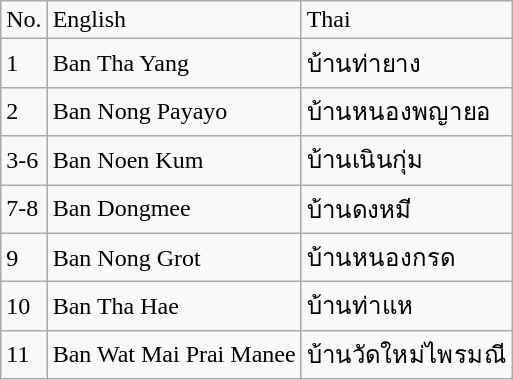<table class="wikitable">
<tr>
<td>No.</td>
<td>English</td>
<td>Thai</td>
</tr>
<tr>
<td>1</td>
<td>Ban Tha Yang</td>
<td>บ้านท่ายาง</td>
</tr>
<tr>
<td>2</td>
<td>Ban Nong Payayo</td>
<td>บ้านหนองพญายอ</td>
</tr>
<tr>
<td>3-6</td>
<td>Ban Noen Kum</td>
<td>บ้านเนินกุ่ม</td>
</tr>
<tr>
<td>7-8</td>
<td>Ban Dongmee</td>
<td>บ้านดงหมี</td>
</tr>
<tr>
<td>9</td>
<td>Ban Nong Grot</td>
<td>บ้านหนองกรด</td>
</tr>
<tr>
<td>10</td>
<td>Ban Tha Hae</td>
<td>บ้านท่าแห</td>
</tr>
<tr>
<td>11</td>
<td>Ban Wat Mai Prai Manee</td>
<td>บ้านวัดใหม่ไพรมณี</td>
</tr>
</table>
